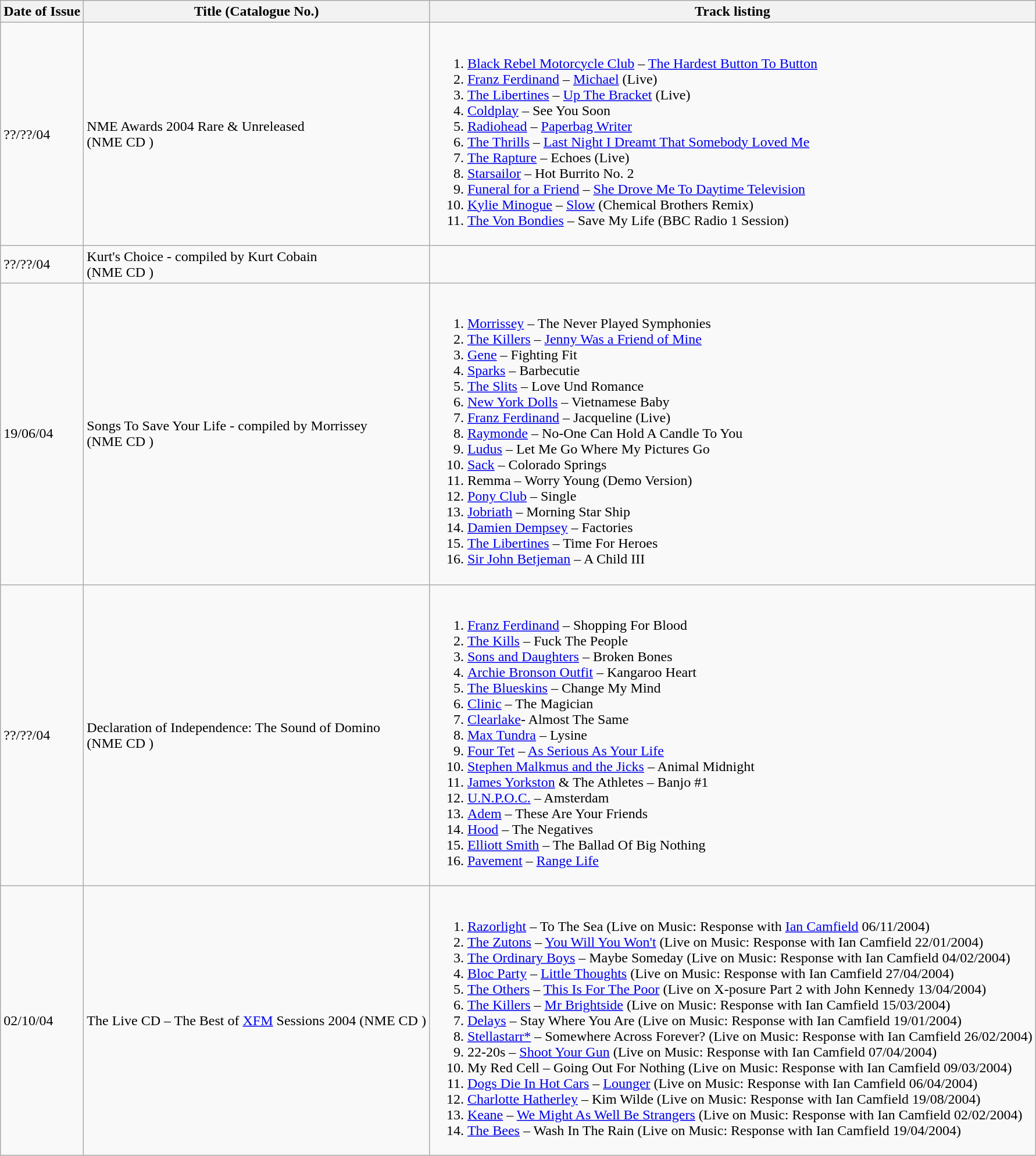<table class="wikitable">
<tr>
<th>Date of Issue</th>
<th>Title (Catalogue No.)</th>
<th>Track listing</th>
</tr>
<tr>
<td>??/??/04</td>
<td>NME Awards 2004 Rare & Unreleased<br>(NME CD )</td>
<td><br><ol><li><a href='#'>Black Rebel Motorcycle Club</a> – <a href='#'>The Hardest Button To Button</a></li><li><a href='#'>Franz Ferdinand</a> – <a href='#'>Michael</a> (Live)</li><li><a href='#'>The Libertines</a> – <a href='#'>Up The Bracket</a> (Live)</li><li><a href='#'>Coldplay</a> – See You Soon</li><li><a href='#'>Radiohead</a> – <a href='#'>Paperbag Writer</a></li><li><a href='#'>The Thrills</a> – <a href='#'>Last Night I Dreamt That Somebody Loved Me</a></li><li><a href='#'>The Rapture</a> – Echoes (Live)</li><li><a href='#'>Starsailor</a> – Hot Burrito No. 2</li><li><a href='#'>Funeral for a Friend</a> – <a href='#'>She Drove Me To Daytime Television</a></li><li><a href='#'>Kylie Minogue</a> – <a href='#'>Slow</a> (Chemical Brothers Remix)</li><li><a href='#'>The Von Bondies</a> – Save My Life (BBC Radio 1 Session)</li></ol></td>
</tr>
<tr>
<td>??/??/04</td>
<td>Kurt's Choice - compiled by Kurt Cobain<br>(NME CD )</td>
<td></td>
</tr>
<tr>
<td>19/06/04</td>
<td>Songs To Save Your Life - compiled by Morrissey<br>(NME CD )</td>
<td><br><ol><li><a href='#'>Morrissey</a> – The Never Played Symphonies</li><li><a href='#'>The Killers</a> – <a href='#'>Jenny Was a Friend of Mine</a></li><li><a href='#'>Gene</a> – Fighting Fit</li><li><a href='#'>Sparks</a> – Barbecutie</li><li><a href='#'>The Slits</a> – Love Und Romance</li><li><a href='#'>New York Dolls</a> – Vietnamese Baby</li><li><a href='#'>Franz Ferdinand</a> – Jacqueline (Live)</li><li><a href='#'>Raymonde</a> – No-One Can Hold A Candle To You</li><li><a href='#'>Ludus</a> – Let Me Go Where My Pictures Go</li><li><a href='#'>Sack</a> – Colorado Springs</li><li>Remma – Worry Young (Demo Version)</li><li><a href='#'>Pony Club</a> – Single</li><li><a href='#'>Jobriath</a> – Morning Star Ship</li><li><a href='#'>Damien Dempsey</a> – Factories</li><li><a href='#'>The Libertines</a> – Time For Heroes</li><li><a href='#'>Sir John Betjeman</a> – A Child III</li></ol></td>
</tr>
<tr>
<td>??/??/04</td>
<td>Declaration of Independence: The Sound of Domino<br>(NME CD )</td>
<td><br><ol><li><a href='#'>Franz Ferdinand</a> – Shopping For Blood</li><li><a href='#'>The Kills</a> – Fuck The People</li><li><a href='#'>Sons and Daughters</a> – Broken Bones</li><li><a href='#'>Archie Bronson Outfit</a> – Kangaroo Heart</li><li><a href='#'>The Blueskins</a> – Change My Mind</li><li><a href='#'>Clinic</a> – The Magician</li><li><a href='#'>Clearlake</a>- Almost The Same</li><li><a href='#'>Max Tundra</a> – Lysine</li><li><a href='#'>Four Tet</a> – <a href='#'>As Serious As Your Life</a></li><li><a href='#'>Stephen Malkmus and the Jicks</a> – Animal Midnight</li><li><a href='#'>James Yorkston</a> & The Athletes – Banjo #1</li><li><a href='#'>U.N.P.O.C.</a> – Amsterdam</li><li><a href='#'>Adem</a> – These Are Your Friends</li><li><a href='#'>Hood</a> – The Negatives</li><li><a href='#'>Elliott Smith</a> – The Ballad Of Big Nothing</li><li><a href='#'>Pavement</a> – <a href='#'>Range Life</a></li></ol></td>
</tr>
<tr>
<td>02/10/04</td>
<td>The Live CD – The Best of <a href='#'>XFM</a> Sessions 2004 (NME CD )</td>
<td><br><ol><li><a href='#'>Razorlight</a> – To The Sea (Live on Music: Response with <a href='#'>Ian Camfield</a> 06/11/2004)</li><li><a href='#'>The Zutons</a> – <a href='#'>You Will You Won't</a> (Live on Music: Response with Ian Camfield 22/01/2004)</li><li><a href='#'>The Ordinary Boys</a> – Maybe Someday (Live on Music: Response with Ian Camfield 04/02/2004)</li><li><a href='#'>Bloc Party</a> – <a href='#'>Little Thoughts</a> (Live on Music: Response with Ian Camfield 27/04/2004)</li><li><a href='#'>The Others</a> – <a href='#'>This Is For The Poor</a> (Live on X-posure Part 2 with John Kennedy 13/04/2004)</li><li><a href='#'>The Killers</a> – <a href='#'>Mr Brightside</a> (Live on Music: Response with Ian Camfield 15/03/2004)</li><li><a href='#'>Delays</a> – Stay Where You Are (Live on Music: Response with Ian Camfield 19/01/2004)</li><li><a href='#'>Stellastarr*</a> – Somewhere Across Forever? (Live on Music: Response with Ian Camfield 26/02/2004)</li><li>22-20s – <a href='#'>Shoot Your Gun</a> (Live on Music: Response with Ian Camfield 07/04/2004)</li><li>My Red Cell – Going Out For Nothing (Live on Music: Response with Ian Camfield 09/03/2004)</li><li><a href='#'>Dogs Die In Hot Cars</a> – <a href='#'>Lounger</a> (Live on Music: Response with Ian Camfield 06/04/2004)</li><li><a href='#'>Charlotte Hatherley</a> – Kim Wilde (Live on Music: Response with Ian Camfield 19/08/2004)</li><li><a href='#'>Keane</a> – <a href='#'>We Might As Well Be Strangers</a> (Live on Music: Response with Ian Camfield 02/02/2004)</li><li><a href='#'>The Bees</a> – Wash In The Rain (Live on Music: Response with Ian Camfield 19/04/2004)</li></ol></td>
</tr>
</table>
